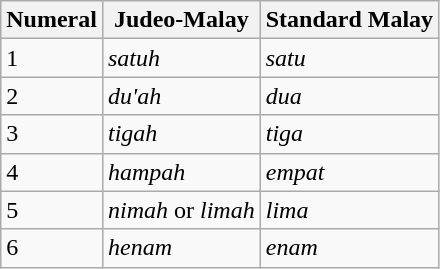<table class="wikitable">
<tr>
<th>Numeral</th>
<th>Judeo-Malay</th>
<th>Standard Malay</th>
</tr>
<tr>
<td>1</td>
<td><em>satuh</em></td>
<td><em>satu</em></td>
</tr>
<tr>
<td>2</td>
<td><em>du'ah</em></td>
<td><em>dua</em></td>
</tr>
<tr>
<td>3</td>
<td><em>tigah</em></td>
<td><em>tiga</em></td>
</tr>
<tr>
<td>4</td>
<td><em>hampah</em></td>
<td><em>empat</em></td>
</tr>
<tr>
<td>5</td>
<td><em>nimah</em> or <em>limah</em></td>
<td><em>lima</em></td>
</tr>
<tr>
<td>6</td>
<td><em>henam</em></td>
<td><em>enam</em></td>
</tr>
</table>
